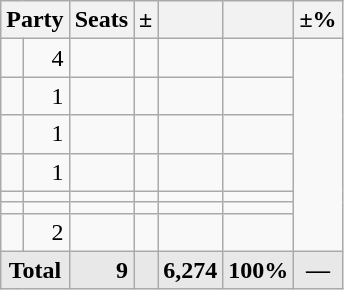<table class=wikitable>
<tr>
<th colspan=2 align=center>Party</th>
<th>Seats</th>
<th>±</th>
<th></th>
<th></th>
<th>±%</th>
</tr>
<tr>
<td></td>
<td align=right>4</td>
<td align=right></td>
<td align=right></td>
<td align=right></td>
<td align=right></td>
</tr>
<tr>
<td></td>
<td align=right>1</td>
<td align=right></td>
<td align=right></td>
<td align=right></td>
<td align=right></td>
</tr>
<tr>
<td></td>
<td align=right>1</td>
<td align=right></td>
<td align=right></td>
<td align=right></td>
<td align=right></td>
</tr>
<tr>
<td></td>
<td align=right>1</td>
<td align=right></td>
<td align=right></td>
<td align=right></td>
<td align=right></td>
</tr>
<tr>
<td></td>
<td align=right></td>
<td align=right></td>
<td align=right></td>
<td align=right></td>
<td align=right></td>
</tr>
<tr>
<td></td>
<td align=right></td>
<td align=right></td>
<td align=right></td>
<td align=right></td>
<td align=right></td>
</tr>
<tr>
<td></td>
<td align=right>2</td>
<td align=right></td>
<td align=right></td>
<td align=right></td>
<td align=right></td>
</tr>
<tr style="font-weight:bold; background:rgb(232,232,232);">
<td colspan=2 align=center>Total</td>
<td align=right>9</td>
<td align=center></td>
<td align=right>6,274</td>
<td align=center>100%</td>
<td align=center>—</td>
</tr>
</table>
